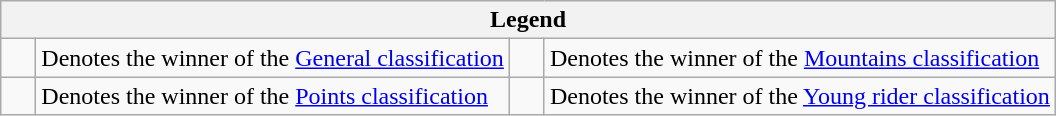<table class="wikitable">
<tr>
<th colspan=4>Legend</th>
</tr>
<tr>
<td>    </td>
<td>Denotes the winner of the <a href='#'>General classification</a></td>
<td>    </td>
<td>Denotes the winner of the <a href='#'>Mountains classification</a></td>
</tr>
<tr>
<td>    </td>
<td>Denotes the winner of the <a href='#'>Points classification</a></td>
<td>    </td>
<td>Denotes the winner of the <a href='#'>Young rider classification</a></td>
</tr>
</table>
